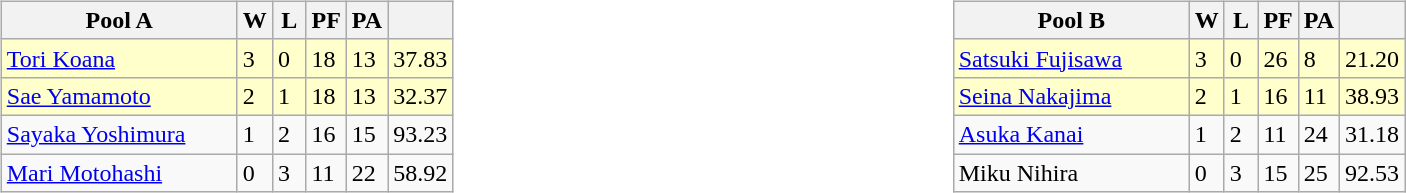<table>
<tr>
<td valign=top width=10%><br><table class=wikitable>
<tr>
<th width=150>Pool A</th>
<th width=15>W</th>
<th width=15>L</th>
<th width=15>PF</th>
<th width=15>PA</th>
<th width=20></th>
</tr>
<tr bgcolor=#ffffcc>
<td> <a href='#'>Tori Koana</a></td>
<td>3</td>
<td>0</td>
<td>18</td>
<td>13</td>
<td>37.83</td>
</tr>
<tr bgcolor=#ffffcc>
<td> <a href='#'>Sae Yamamoto</a></td>
<td>2</td>
<td>1</td>
<td>18</td>
<td>13</td>
<td>32.37</td>
</tr>
<tr>
<td> <a href='#'>Sayaka Yoshimura</a></td>
<td>1</td>
<td>2</td>
<td>16</td>
<td>15</td>
<td>93.23</td>
</tr>
<tr>
<td> <a href='#'>Mari Motohashi</a></td>
<td>0</td>
<td>3</td>
<td>11</td>
<td>22</td>
<td>58.92</td>
</tr>
</table>
</td>
<td valign=top width=10%><br><table class=wikitable>
<tr>
<th width=150>Pool B</th>
<th width=15>W</th>
<th width=15>L</th>
<th width=15>PF</th>
<th width=15>PA</th>
<th width=20></th>
</tr>
<tr bgcolor=#ffffcc>
<td> <a href='#'>Satsuki Fujisawa</a></td>
<td>3</td>
<td>0</td>
<td>26</td>
<td>8</td>
<td>21.20</td>
</tr>
<tr bgcolor=#ffffcc>
<td> <a href='#'>Seina Nakajima</a></td>
<td>2</td>
<td>1</td>
<td>16</td>
<td>11</td>
<td>38.93</td>
</tr>
<tr>
<td> <a href='#'>Asuka Kanai</a></td>
<td>1</td>
<td>2</td>
<td>11</td>
<td>24</td>
<td>31.18</td>
</tr>
<tr>
<td> Miku Nihira</td>
<td>0</td>
<td>3</td>
<td>15</td>
<td>25</td>
<td>92.53</td>
</tr>
</table>
</td>
</tr>
</table>
